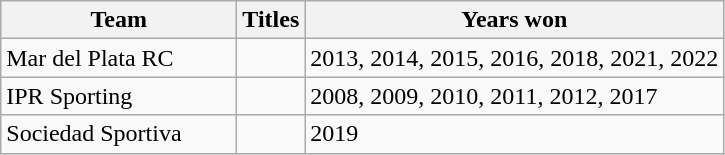<table class="wikitable sortable">
<tr>
<th width=150>Team</th>
<th width=>Titles</th>
<th width=>Years won</th>
</tr>
<tr>
<td>Mar del Plata RC</td>
<td></td>
<td>2013, 2014, 2015, 2016, 2018, 2021, 2022</td>
</tr>
<tr>
<td>IPR Sporting</td>
<td></td>
<td>2008, 2009, 2010, 2011, 2012, 2017</td>
</tr>
<tr>
<td>Sociedad Sportiva</td>
<td></td>
<td>2019</td>
</tr>
</table>
